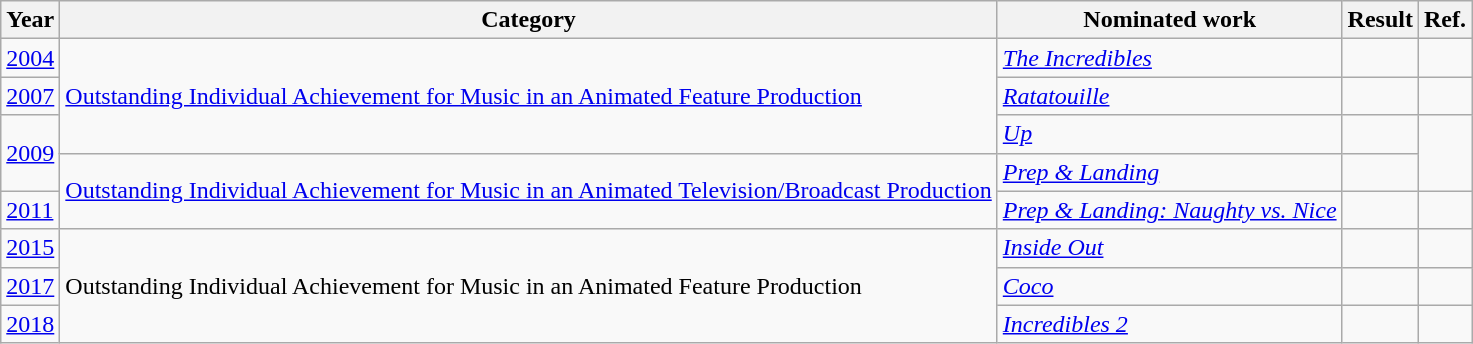<table class="wikitable">
<tr>
<th>Year</th>
<th>Category</th>
<th>Nominated work</th>
<th>Result</th>
<th>Ref.</th>
</tr>
<tr>
<td><a href='#'>2004</a></td>
<td rowspan="3"><a href='#'>Outstanding Individual Achievement for Music in an Animated Feature Production</a></td>
<td><em><a href='#'>The Incredibles</a></em></td>
<td></td>
<td align="center"></td>
</tr>
<tr>
<td><a href='#'>2007</a></td>
<td><em><a href='#'>Ratatouille</a></em></td>
<td></td>
<td align="center"></td>
</tr>
<tr>
<td rowspan="2"><a href='#'>2009</a></td>
<td><em><a href='#'>Up</a></em></td>
<td></td>
<td align="center" rowspan="2"></td>
</tr>
<tr>
<td rowspan="2"><a href='#'>Outstanding Individual Achievement for Music in an Animated Television/Broadcast Production</a></td>
<td><em><a href='#'>Prep & Landing</a></em></td>
<td></td>
</tr>
<tr>
<td><a href='#'>2011</a></td>
<td><em><a href='#'>Prep & Landing: Naughty vs. Nice</a></em></td>
<td></td>
<td align="center"></td>
</tr>
<tr>
<td><a href='#'>2015</a></td>
<td rowspan="3">Outstanding Individual Achievement for Music in an Animated Feature Production</td>
<td><em><a href='#'>Inside Out</a></em></td>
<td></td>
<td align="center"></td>
</tr>
<tr>
<td><a href='#'>2017</a></td>
<td><em><a href='#'>Coco</a></em></td>
<td></td>
<td align="center"></td>
</tr>
<tr>
<td><a href='#'>2018</a></td>
<td><em><a href='#'>Incredibles 2</a></em></td>
<td></td>
<td align="center"></td>
</tr>
</table>
